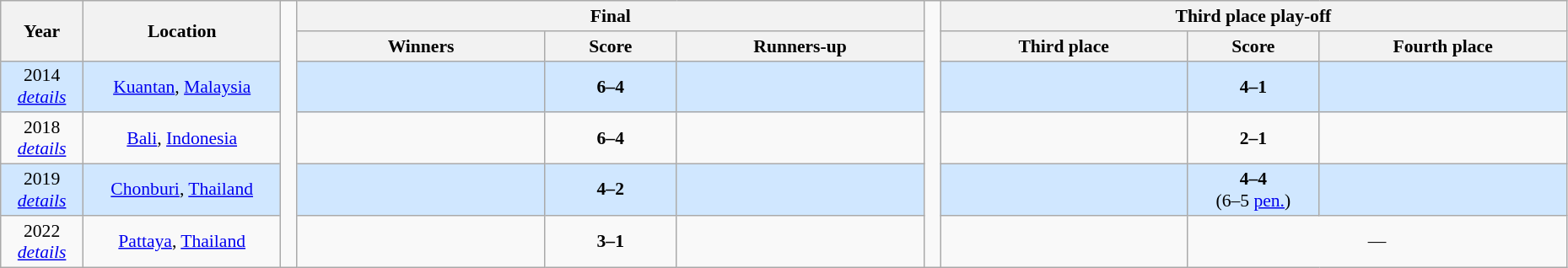<table class="wikitable" style="font-size:90%; width: 98%; text-align: center;">
<tr>
<th rowspan=2 width=5%>Year</th>
<th rowspan=2 width=12%>Location</th>
<td rowspan="6" width="1%"></td>
<th colspan=3>Final</th>
<td rowspan="6" width="1%"></td>
<th colspan=3>Third place play-off</th>
</tr>
<tr bgcolor=#EFEFEF>
<th width=15%>Winners</th>
<th width=8%>Score</th>
<th width=15%>Runners-up</th>
<th width=15%>Third place</th>
<th width=8%>Score</th>
<th width=15%>Fourth place</th>
</tr>
<tr bgcolor=#D0E7FF>
<td align="center">2014<br><em><a href='#'>details</a></em></td>
<td> <a href='#'>Kuantan</a>, <a href='#'>Malaysia</a></td>
<td><strong></strong></td>
<td><strong>6–4</strong></td>
<td></td>
<td></td>
<td><strong>4–1</strong></td>
<td></td>
</tr>
<tr>
<td align="center">2018<br><em><a href='#'>details</a></em></td>
<td> <a href='#'>Bali</a>, <a href='#'>Indonesia</a></td>
<td><strong></strong></td>
<td><strong>6–4</strong></td>
<td></td>
<td></td>
<td><strong>2–1</strong></td>
<td></td>
</tr>
<tr bgcolor=#D0E7FF>
<td align="center">2019<br><em><a href='#'>details</a></em></td>
<td> <a href='#'>Chonburi</a>, <a href='#'>Thailand</a></td>
<td><strong></strong></td>
<td><strong>4–2</strong></td>
<td></td>
<td></td>
<td><strong>4–4 </strong><br>(6–5 <a href='#'>pen.</a>)</td>
<td></td>
</tr>
<tr>
<td>2022<br><em><a href='#'>details</a></em></td>
<td> <a href='#'>Pattaya</a>, <a href='#'>Thailand</a></td>
<td></td>
<td><strong>3–1</strong></td>
<td></td>
<td></td>
<td colspan="2">—</td>
</tr>
</table>
